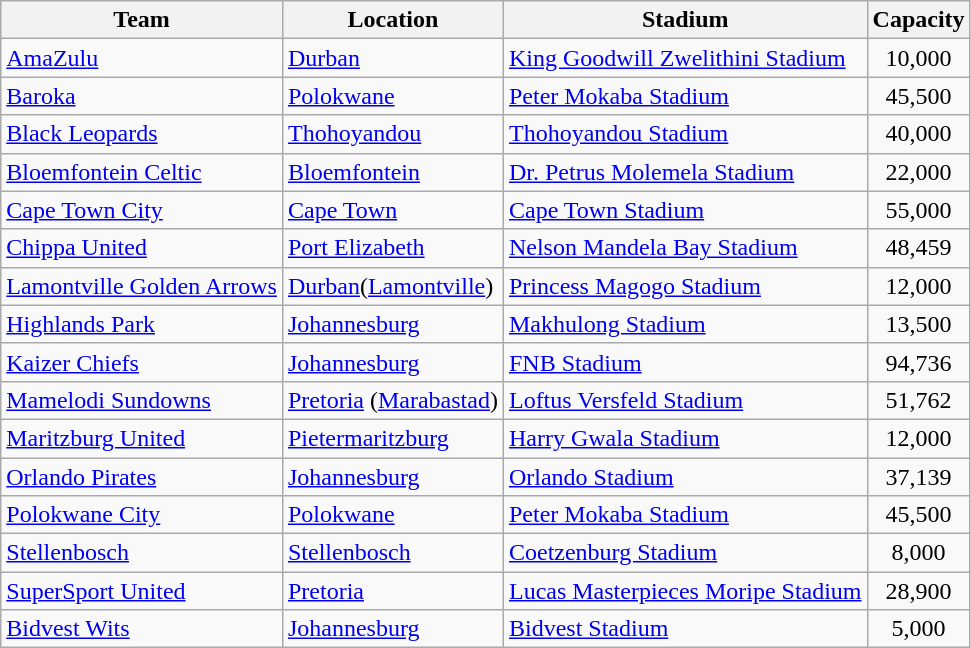<table class="wikitable sortable">
<tr>
<th>Team</th>
<th>Location</th>
<th>Stadium</th>
<th>Capacity</th>
</tr>
<tr>
<td><a href='#'>AmaZulu</a></td>
<td><a href='#'>Durban</a> </td>
<td><a href='#'>King Goodwill Zwelithini Stadium</a></td>
<td align="center">10,000</td>
</tr>
<tr>
<td><a href='#'>Baroka</a></td>
<td><a href='#'>Polokwane</a></td>
<td><a href='#'>Peter Mokaba Stadium</a></td>
<td align="center">45,500</td>
</tr>
<tr>
<td><a href='#'>Black Leopards</a></td>
<td><a href='#'>Thohoyandou</a></td>
<td><a href='#'>Thohoyandou Stadium</a></td>
<td align="center">40,000</td>
</tr>
<tr>
<td><a href='#'>Bloemfontein Celtic</a></td>
<td><a href='#'>Bloemfontein</a></td>
<td><a href='#'>Dr. Petrus Molemela Stadium</a></td>
<td align="center">22,000</td>
</tr>
<tr>
<td><a href='#'>Cape Town City</a></td>
<td><a href='#'>Cape Town</a> </td>
<td><a href='#'>Cape Town Stadium</a></td>
<td align="center">55,000</td>
</tr>
<tr>
<td><a href='#'>Chippa United</a></td>
<td><a href='#'>Port Elizabeth</a></td>
<td><a href='#'>Nelson Mandela Bay Stadium</a></td>
<td align="center">48,459</td>
</tr>
<tr>
<td><a href='#'>Lamontville Golden Arrows</a></td>
<td><a href='#'>Durban</a>(<a href='#'>Lamontville</a>)</td>
<td><a href='#'>Princess Magogo Stadium</a></td>
<td align="center">12,000</td>
</tr>
<tr>
<td><a href='#'>Highlands Park</a></td>
<td><a href='#'>Johannesburg</a> </td>
<td><a href='#'>Makhulong Stadium</a></td>
<td align="center">13,500</td>
</tr>
<tr>
<td><a href='#'>Kaizer Chiefs</a></td>
<td><a href='#'>Johannesburg</a> </td>
<td><a href='#'>FNB Stadium</a></td>
<td align="center">94,736</td>
</tr>
<tr>
<td><a href='#'>Mamelodi Sundowns</a></td>
<td><a href='#'>Pretoria</a> (<a href='#'>Marabastad</a>)</td>
<td><a href='#'>Loftus Versfeld Stadium</a></td>
<td align="center">51,762</td>
</tr>
<tr>
<td><a href='#'>Maritzburg United</a></td>
<td><a href='#'>Pietermaritzburg</a></td>
<td><a href='#'>Harry Gwala Stadium</a></td>
<td align="center">12,000</td>
</tr>
<tr>
<td><a href='#'>Orlando Pirates</a></td>
<td><a href='#'>Johannesburg</a> </td>
<td><a href='#'>Orlando Stadium</a></td>
<td align="center">37,139</td>
</tr>
<tr>
<td><a href='#'>Polokwane City</a></td>
<td><a href='#'>Polokwane</a></td>
<td><a href='#'>Peter Mokaba Stadium</a></td>
<td align="center">45,500</td>
</tr>
<tr>
<td><a href='#'>Stellenbosch</a></td>
<td><a href='#'>Stellenbosch</a></td>
<td><a href='#'>Coetzenburg Stadium</a></td>
<td align="center">8,000</td>
</tr>
<tr>
<td><a href='#'>SuperSport United</a></td>
<td><a href='#'>Pretoria</a></td>
<td><a href='#'>Lucas Masterpieces Moripe Stadium</a></td>
<td align="center">28,900</td>
</tr>
<tr>
<td><a href='#'>Bidvest Wits</a></td>
<td><a href='#'>Johannesburg</a> </td>
<td><a href='#'>Bidvest Stadium</a></td>
<td align="center">5,000</td>
</tr>
</table>
